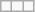<table class="wikitable">
<tr>
<td></td>
<td></td>
<td></td>
</tr>
</table>
